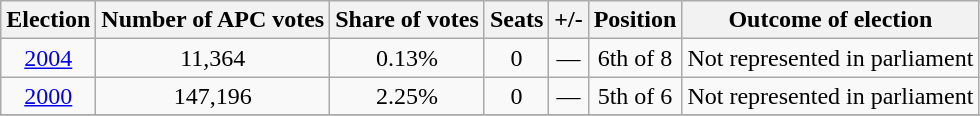<table class="sortable wikitable">
<tr>
<th>Election</th>
<th>Number of APC votes</th>
<th>Share of votes</th>
<th>Seats</th>
<th>+/-</th>
<th>Position</th>
<th>Outcome of election</th>
</tr>
<tr>
<td align=center><a href='#'>2004</a></td>
<td align=center>11,364</td>
<td align=center>0.13%</td>
<td align=center>0</td>
<td align=center>—</td>
<td align=center>6th of 8</td>
<td align=left>Not represented in parliament</td>
</tr>
<tr>
<td align=center><a href='#'>2000</a></td>
<td align=center>147,196</td>
<td align=center>2.25%</td>
<td align=center>0</td>
<td align=center>—</td>
<td align=center>5th of 6</td>
<td align=left>Not represented in parliament</td>
</tr>
<tr>
</tr>
</table>
